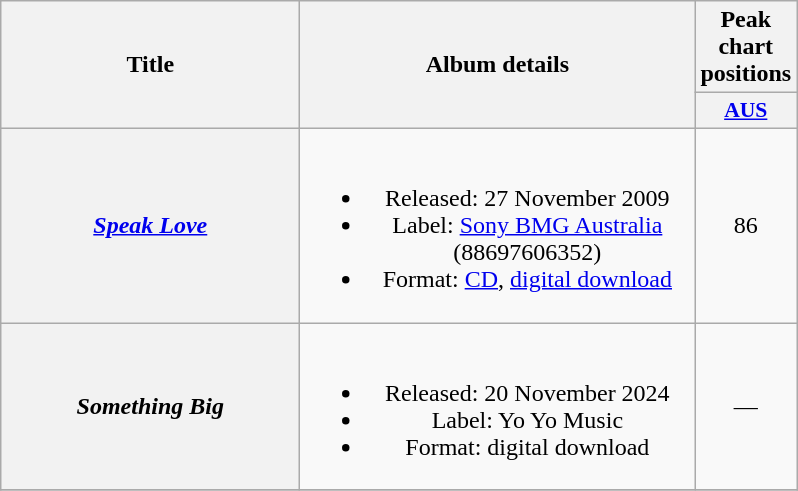<table class="wikitable plainrowheaders" style="text-align:center;" border="1">
<tr>
<th scope="col" rowspan="2" style="width:12em;">Title</th>
<th scope="col" rowspan="2" style="width:16em;">Album details</th>
<th scope="col" colspan="1">Peak chart positions</th>
</tr>
<tr>
<th scope="col" style="width:2.2em;font-size:90%;"><a href='#'>AUS</a><br></th>
</tr>
<tr>
<th scope="row"><em><a href='#'>Speak Love</a></em></th>
<td><br><ul><li>Released: 27 November 2009</li><li>Label: <a href='#'>Sony BMG Australia</a> (88697606352)</li><li>Format: <a href='#'>CD</a>, <a href='#'>digital download</a></li></ul></td>
<td>86</td>
</tr>
<tr>
<th scope="row"><em>Something Big</em></th>
<td><br><ul><li>Released: 20 November 2024</li><li>Label: Yo Yo Music</li><li>Format: digital download</li></ul></td>
<td>—</td>
</tr>
<tr>
</tr>
</table>
